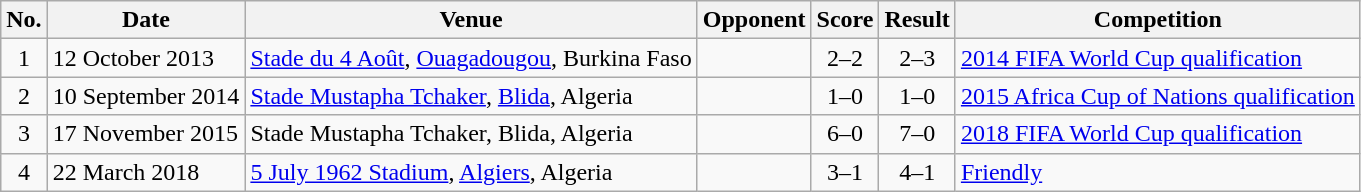<table class="wikitable sortable">
<tr>
<th scope="col">No.</th>
<th scope="col">Date</th>
<th scope="col">Venue</th>
<th scope="col">Opponent</th>
<th scope="col">Score</th>
<th scope="col">Result</th>
<th scope="col">Competition</th>
</tr>
<tr>
<td align="center">1</td>
<td>12 October 2013</td>
<td><a href='#'>Stade du 4 Août</a>, <a href='#'>Ouagadougou</a>, Burkina Faso</td>
<td></td>
<td align="center">2–2</td>
<td align="center">2–3</td>
<td><a href='#'>2014 FIFA World Cup qualification</a></td>
</tr>
<tr>
<td align="center">2</td>
<td>10 September 2014</td>
<td><a href='#'>Stade Mustapha Tchaker</a>, <a href='#'>Blida</a>, Algeria</td>
<td></td>
<td align="center">1–0</td>
<td align="center">1–0</td>
<td><a href='#'>2015 Africa Cup of Nations qualification</a></td>
</tr>
<tr>
<td align="center">3</td>
<td>17 November 2015</td>
<td>Stade Mustapha Tchaker, Blida, Algeria</td>
<td></td>
<td align="center">6–0</td>
<td align="center">7–0</td>
<td><a href='#'>2018 FIFA World Cup qualification</a></td>
</tr>
<tr>
<td align="center">4</td>
<td>22 March 2018</td>
<td><a href='#'>5 July 1962 Stadium</a>, <a href='#'>Algiers</a>, Algeria</td>
<td></td>
<td align="center">3–1</td>
<td align="center">4–1</td>
<td><a href='#'>Friendly</a></td>
</tr>
</table>
